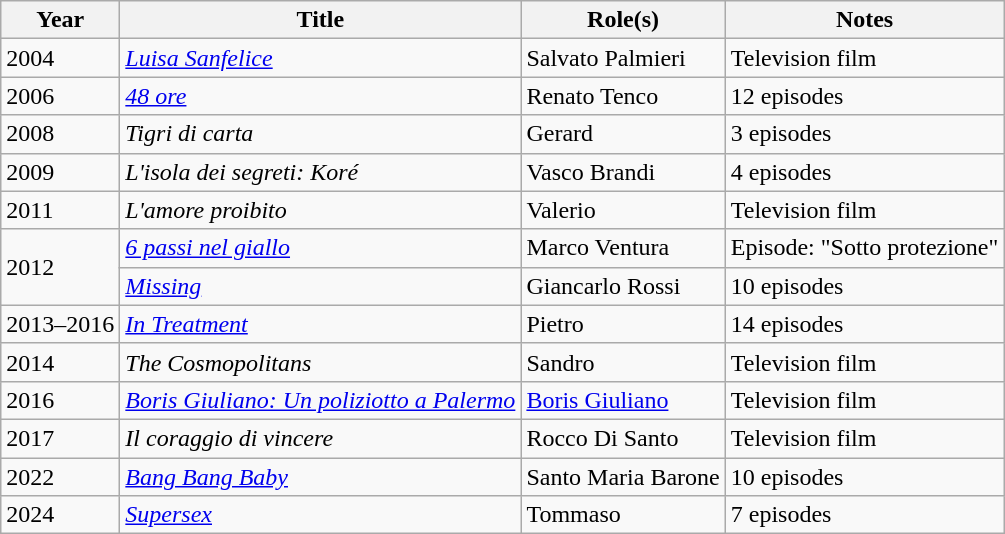<table class="wikitable plainrowheaders sortable">
<tr>
<th scope="col">Year</th>
<th scope="col">Title</th>
<th scope="col">Role(s)</th>
<th scope="col" class="unsortable">Notes</th>
</tr>
<tr>
<td>2004</td>
<td><em><a href='#'>Luisa Sanfelice</a></em></td>
<td>Salvato Palmieri</td>
<td>Television film</td>
</tr>
<tr>
<td>2006</td>
<td><em><a href='#'>48 ore</a></em></td>
<td>Renato Tenco</td>
<td>12 episodes</td>
</tr>
<tr>
<td>2008</td>
<td><em>Tigri di carta</em></td>
<td>Gerard</td>
<td>3 episodes</td>
</tr>
<tr>
<td>2009</td>
<td><em>L'isola dei segreti: Koré</em></td>
<td>Vasco Brandi</td>
<td>4 episodes</td>
</tr>
<tr>
<td>2011</td>
<td><em>L'amore proibito</em></td>
<td>Valerio</td>
<td>Television film</td>
</tr>
<tr>
<td rowspan="2">2012</td>
<td><em><a href='#'>6 passi nel giallo</a></em></td>
<td>Marco Ventura</td>
<td>Episode: "Sotto protezione"</td>
</tr>
<tr>
<td><em><a href='#'>Missing</a></em></td>
<td>Giancarlo Rossi</td>
<td>10 episodes</td>
</tr>
<tr>
<td>2013–2016</td>
<td><em><a href='#'>In Treatment</a></em></td>
<td>Pietro</td>
<td>14 episodes</td>
</tr>
<tr>
<td>2014</td>
<td><em>The Cosmopolitans</em></td>
<td>Sandro</td>
<td>Television film</td>
</tr>
<tr>
<td>2016</td>
<td><em><a href='#'>Boris Giuliano: Un poliziotto a Palermo</a></em></td>
<td><a href='#'>Boris Giuliano</a></td>
<td>Television film</td>
</tr>
<tr>
<td>2017</td>
<td><em>Il coraggio di vincere</em></td>
<td>Rocco Di Santo</td>
<td>Television film</td>
</tr>
<tr>
<td>2022</td>
<td><em><a href='#'>Bang Bang Baby</a></em></td>
<td>Santo Maria Barone</td>
<td>10 episodes</td>
</tr>
<tr>
<td>2024</td>
<td><em><a href='#'>Supersex</a></em></td>
<td>Tommaso</td>
<td>7 episodes</td>
</tr>
</table>
